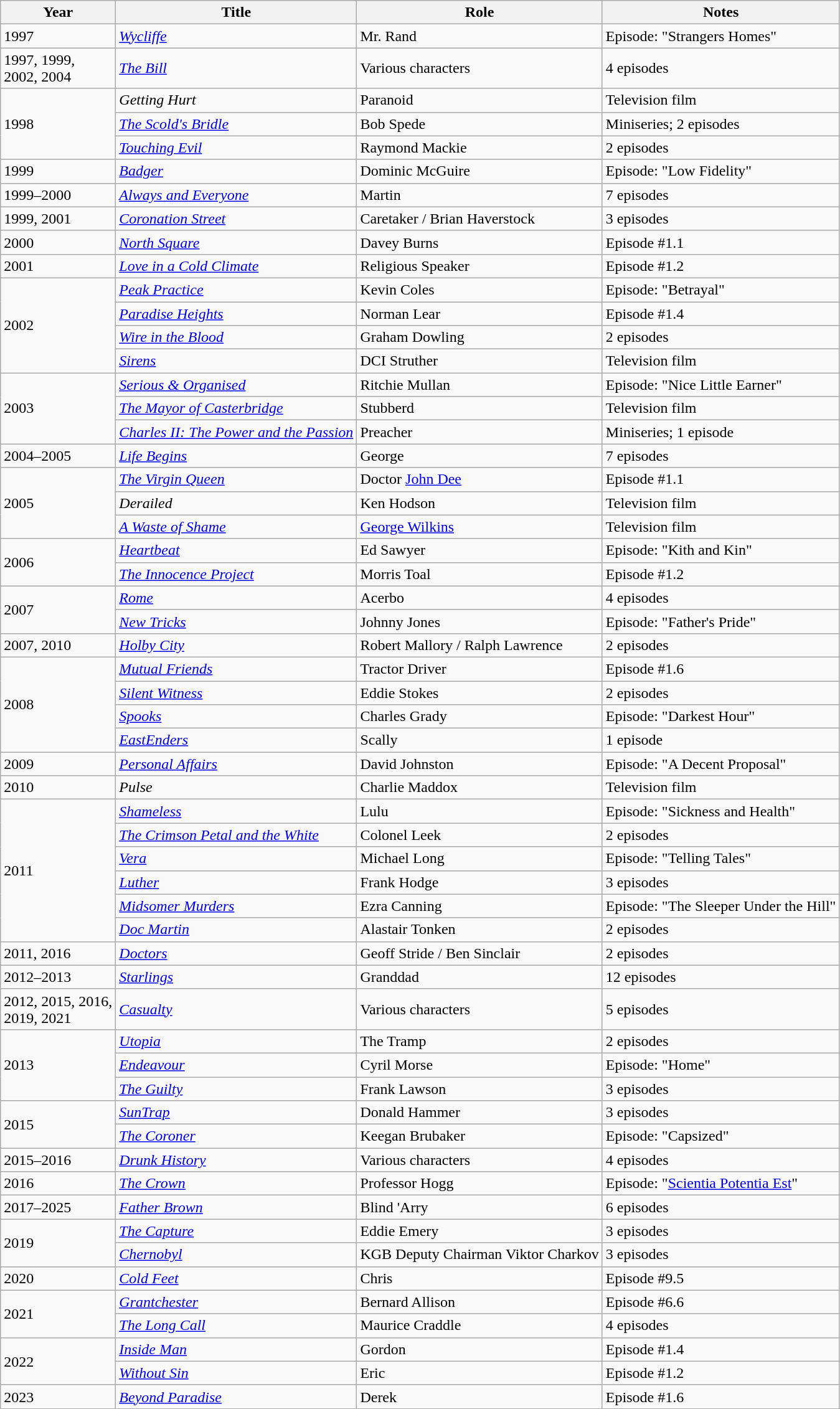<table class="wikitable sortable">
<tr>
<th>Year</th>
<th>Title</th>
<th>Role</th>
<th class="unsortable">Notes</th>
</tr>
<tr>
<td>1997</td>
<td><em><a href='#'>Wycliffe</a></em></td>
<td>Mr. Rand</td>
<td>Episode: "Strangers Homes"</td>
</tr>
<tr>
<td>1997, 1999,<br>2002, 2004</td>
<td><em><a href='#'>The Bill</a></em></td>
<td>Various characters</td>
<td>4 episodes</td>
</tr>
<tr>
<td rowspan="3">1998</td>
<td><em>Getting Hurt</em></td>
<td>Paranoid</td>
<td>Television film</td>
</tr>
<tr>
<td><em><a href='#'>The Scold's Bridle</a></em></td>
<td>Bob Spede</td>
<td>Miniseries; 2 episodes</td>
</tr>
<tr>
<td><em><a href='#'>Touching Evil</a></em></td>
<td>Raymond Mackie</td>
<td>2 episodes</td>
</tr>
<tr>
<td>1999</td>
<td><em><a href='#'>Badger</a></em></td>
<td>Dominic McGuire</td>
<td>Episode: "Low Fidelity"</td>
</tr>
<tr>
<td>1999–2000</td>
<td><em><a href='#'>Always and Everyone</a></em></td>
<td>Martin</td>
<td>7 episodes</td>
</tr>
<tr>
<td>1999, 2001</td>
<td><em><a href='#'>Coronation Street</a></em></td>
<td>Caretaker / Brian Haverstock</td>
<td>3 episodes</td>
</tr>
<tr>
<td>2000</td>
<td><em><a href='#'>North Square</a></em></td>
<td>Davey Burns</td>
<td>Episode #1.1</td>
</tr>
<tr>
<td>2001</td>
<td><em><a href='#'>Love in a Cold Climate</a></em></td>
<td>Religious Speaker</td>
<td>Episode #1.2</td>
</tr>
<tr>
<td rowspan="4">2002</td>
<td><em><a href='#'>Peak Practice</a></em></td>
<td>Kevin Coles</td>
<td>Episode: "Betrayal"</td>
</tr>
<tr>
<td><em><a href='#'>Paradise Heights</a></em></td>
<td>Norman Lear</td>
<td>Episode #1.4</td>
</tr>
<tr>
<td><em><a href='#'>Wire in the Blood</a></em></td>
<td>Graham Dowling</td>
<td>2 episodes</td>
</tr>
<tr>
<td><em><a href='#'>Sirens</a></em></td>
<td>DCI Struther</td>
<td>Television film</td>
</tr>
<tr>
<td rowspan="3">2003</td>
<td><em><a href='#'>Serious & Organised</a></em></td>
<td>Ritchie Mullan</td>
<td>Episode: "Nice Little Earner"</td>
</tr>
<tr>
<td><em><a href='#'>The Mayor of Casterbridge</a></em></td>
<td>Stubberd</td>
<td>Television film</td>
</tr>
<tr>
<td><em><a href='#'>Charles II: The Power and the Passion</a></em></td>
<td>Preacher</td>
<td>Miniseries; 1 episode</td>
</tr>
<tr>
<td>2004–2005</td>
<td><em><a href='#'>Life Begins</a></em></td>
<td>George</td>
<td>7 episodes</td>
</tr>
<tr>
<td rowspan="3">2005</td>
<td><em><a href='#'>The Virgin Queen</a></em></td>
<td>Doctor <a href='#'>John Dee</a></td>
<td>Episode #1.1</td>
</tr>
<tr>
<td><em>Derailed</em></td>
<td>Ken Hodson</td>
<td>Television film</td>
</tr>
<tr>
<td><em><a href='#'>A Waste of Shame</a></em></td>
<td><a href='#'>George Wilkins</a></td>
<td>Television film</td>
</tr>
<tr>
<td rowspan="2">2006</td>
<td><em><a href='#'>Heartbeat</a></em></td>
<td>Ed Sawyer</td>
<td>Episode: "Kith and Kin"</td>
</tr>
<tr>
<td><em><a href='#'>The Innocence Project</a></em></td>
<td>Morris Toal</td>
<td>Episode #1.2</td>
</tr>
<tr>
<td rowspan="2">2007</td>
<td><em><a href='#'>Rome</a></em></td>
<td>Acerbo</td>
<td>4 episodes</td>
</tr>
<tr>
<td><em><a href='#'>New Tricks</a></em></td>
<td>Johnny Jones</td>
<td>Episode: "Father's Pride"</td>
</tr>
<tr>
<td>2007, 2010</td>
<td><em><a href='#'>Holby City</a></em></td>
<td>Robert Mallory / Ralph Lawrence</td>
<td>2 episodes</td>
</tr>
<tr>
<td rowspan="4">2008</td>
<td><em><a href='#'>Mutual Friends</a></em></td>
<td>Tractor Driver</td>
<td>Episode #1.6</td>
</tr>
<tr>
<td><em><a href='#'>Silent Witness</a></em></td>
<td>Eddie Stokes</td>
<td>2 episodes</td>
</tr>
<tr>
<td><em><a href='#'>Spooks</a></em></td>
<td>Charles Grady</td>
<td>Episode: "Darkest Hour"</td>
</tr>
<tr>
<td><em><a href='#'>EastEnders</a></em></td>
<td>Scally</td>
<td>1 episode</td>
</tr>
<tr>
<td>2009</td>
<td><em><a href='#'>Personal Affairs</a></em></td>
<td>David Johnston</td>
<td>Episode: "A Decent Proposal"</td>
</tr>
<tr>
<td>2010</td>
<td><em>Pulse</em></td>
<td>Charlie Maddox</td>
<td>Television film</td>
</tr>
<tr>
<td rowspan="6">2011</td>
<td><em><a href='#'>Shameless</a></em></td>
<td>Lulu</td>
<td>Episode: "Sickness and Health"</td>
</tr>
<tr>
<td><em><a href='#'>The Crimson Petal and the White</a></em></td>
<td>Colonel Leek</td>
<td>2 episodes</td>
</tr>
<tr>
<td><em><a href='#'>Vera</a></em></td>
<td>Michael Long</td>
<td>Episode: "Telling Tales"</td>
</tr>
<tr>
<td><em><a href='#'>Luther</a></em></td>
<td>Frank Hodge</td>
<td>3 episodes</td>
</tr>
<tr>
<td><em><a href='#'>Midsomer Murders</a></em></td>
<td>Ezra Canning</td>
<td>Episode: "The Sleeper Under the Hill"</td>
</tr>
<tr>
<td><em><a href='#'>Doc Martin</a></em></td>
<td>Alastair Tonken</td>
<td>2 episodes</td>
</tr>
<tr>
<td>2011, 2016</td>
<td><em><a href='#'>Doctors</a></em></td>
<td>Geoff Stride / Ben Sinclair</td>
<td>2 episodes</td>
</tr>
<tr>
<td>2012–2013</td>
<td><em><a href='#'>Starlings</a></em></td>
<td>Granddad</td>
<td>12 episodes</td>
</tr>
<tr>
<td>2012, 2015, 2016,<br>2019, 2021</td>
<td><em><a href='#'>Casualty</a></em></td>
<td>Various characters</td>
<td>5 episodes</td>
</tr>
<tr>
<td rowspan="3">2013</td>
<td><em><a href='#'>Utopia</a></em></td>
<td>The Tramp</td>
<td>2 episodes</td>
</tr>
<tr>
<td><em><a href='#'>Endeavour</a></em></td>
<td>Cyril Morse</td>
<td>Episode: "Home"</td>
</tr>
<tr>
<td><em><a href='#'>The Guilty</a></em></td>
<td>Frank Lawson</td>
<td>3 episodes</td>
</tr>
<tr>
<td rowspan="2">2015</td>
<td><em><a href='#'>SunTrap</a></em></td>
<td>Donald Hammer</td>
<td>3 episodes</td>
</tr>
<tr>
<td><em><a href='#'>The Coroner</a></em></td>
<td>Keegan Brubaker</td>
<td>Episode: "Capsized"</td>
</tr>
<tr>
<td>2015–2016</td>
<td><em><a href='#'>Drunk History</a></em></td>
<td>Various characters</td>
<td>4 episodes</td>
</tr>
<tr>
<td>2016</td>
<td><em><a href='#'>The Crown</a></em></td>
<td>Professor Hogg</td>
<td>Episode: "<a href='#'>Scientia Potentia Est</a>"</td>
</tr>
<tr>
<td>2017–2025</td>
<td><em><a href='#'>Father Brown</a></em></td>
<td>Blind 'Arry</td>
<td>6 episodes</td>
</tr>
<tr>
<td rowspan="2">2019</td>
<td><em><a href='#'>The Capture</a></em></td>
<td>Eddie Emery</td>
<td>3 episodes</td>
</tr>
<tr>
<td><em><a href='#'>Chernobyl</a></em></td>
<td>KGB Deputy Chairman Viktor Charkov</td>
<td>3 episodes</td>
</tr>
<tr>
<td>2020</td>
<td><em><a href='#'>Cold Feet</a></em></td>
<td>Chris</td>
<td>Episode #9.5</td>
</tr>
<tr>
<td rowspan="2">2021</td>
<td><em><a href='#'>Grantchester</a></em></td>
<td>Bernard Allison</td>
<td>Episode #6.6</td>
</tr>
<tr>
<td><em><a href='#'>The Long Call</a></em></td>
<td>Maurice Craddle</td>
<td>4 episodes</td>
</tr>
<tr>
<td rowspan="2">2022</td>
<td><em><a href='#'>Inside Man</a></em></td>
<td>Gordon</td>
<td>Episode #1.4</td>
</tr>
<tr>
<td><em><a href='#'>Without Sin</a></em></td>
<td>Eric</td>
<td>Episode #1.2</td>
</tr>
<tr>
<td>2023</td>
<td><em><a href='#'>Beyond Paradise</a></em></td>
<td>Derek</td>
<td>Episode #1.6</td>
</tr>
</table>
